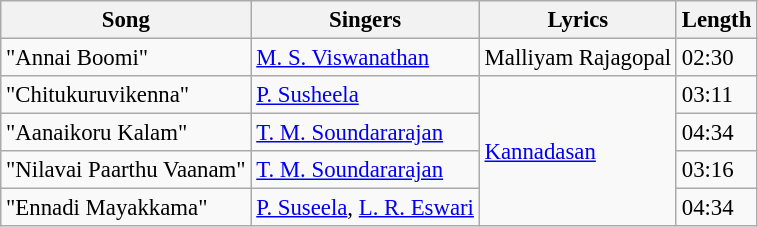<table class="wikitable" style="font-size:95%;">
<tr>
<th>Song</th>
<th>Singers</th>
<th>Lyrics</th>
<th>Length</th>
</tr>
<tr>
<td>"Annai Boomi"</td>
<td><a href='#'>M. S. Viswanathan</a></td>
<td>Malliyam Rajagopal</td>
<td>02:30</td>
</tr>
<tr>
<td>"Chitukuruvikenna"</td>
<td><a href='#'>P. Susheela</a></td>
<td rowspan=4><a href='#'>Kannadasan</a></td>
<td>03:11</td>
</tr>
<tr>
<td>"Aanaikoru Kalam"</td>
<td><a href='#'>T. M. Soundararajan</a></td>
<td>04:34</td>
</tr>
<tr>
<td>"Nilavai Paarthu Vaanam"</td>
<td><a href='#'>T. M. Soundararajan</a></td>
<td>03:16</td>
</tr>
<tr>
<td>"Ennadi Mayakkama"</td>
<td><a href='#'>P. Suseela</a>, <a href='#'>L. R. Eswari</a></td>
<td>04:34</td>
</tr>
</table>
